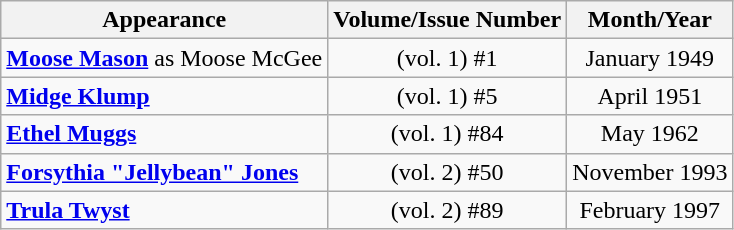<table class="wikitable">
<tr ">
<th>Appearance</th>
<th>Volume/Issue Number</th>
<th>Month/Year</th>
</tr>
<tr>
<td><strong><a href='#'>Moose Mason</a></strong> as Moose McGee</td>
<td align="center">(vol. 1) #1</td>
<td align="center">January 1949</td>
</tr>
<tr>
<td><strong><a href='#'>Midge Klump</a></strong></td>
<td align="center">(vol. 1) #5</td>
<td align="center">April 1951</td>
</tr>
<tr>
<td><strong><a href='#'>Ethel Muggs</a></strong></td>
<td align="center">(vol. 1) #84</td>
<td align="center">May 1962</td>
</tr>
<tr>
<td><strong><a href='#'>Forsythia "Jellybean" Jones</a></strong></td>
<td align="center">(vol. 2) #50</td>
<td align="center">November 1993</td>
</tr>
<tr>
<td><strong><a href='#'>Trula Twyst</a></strong></td>
<td align="center">(vol. 2) #89</td>
<td align="center">February 1997</td>
</tr>
</table>
